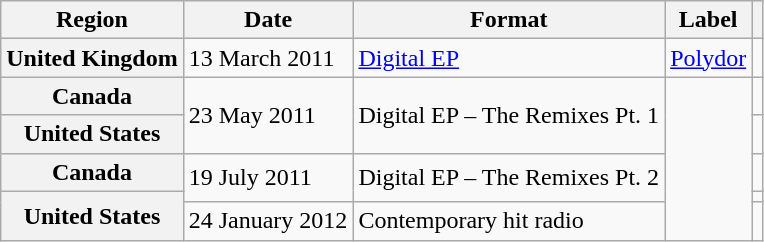<table class="wikitable plainrowheaders">
<tr>
<th scope="col">Region</th>
<th scope="col">Date</th>
<th scope="col">Format</th>
<th scope="col">Label</th>
<th scope="col"></th>
</tr>
<tr>
<th scope="row">United Kingdom</th>
<td>13 March 2011</td>
<td><a href='#'>Digital EP</a></td>
<td><a href='#'>Polydor</a></td>
<td align="center"></td>
</tr>
<tr>
<th scope="row">Canada</th>
<td rowspan="2">23 May 2011</td>
<td rowspan="2">Digital EP – The Remixes Pt. 1</td>
<td rowspan="5"></td>
<td align="center"></td>
</tr>
<tr>
<th scope="row">United States</th>
<td align="center"></td>
</tr>
<tr>
<th scope="row">Canada</th>
<td rowspan="2">19 July 2011</td>
<td rowspan="2">Digital EP – The Remixes Pt. 2</td>
<td align="center"></td>
</tr>
<tr>
<th scope="row" rowspan="2">United States</th>
<td align="center"></td>
</tr>
<tr>
<td>24 January 2012</td>
<td>Contemporary hit radio</td>
<td align="center"></td>
</tr>
</table>
